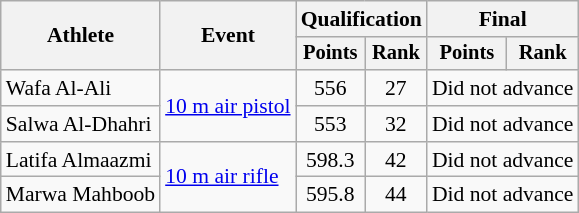<table class=wikitable style=font-size:90%;text-align:center>
<tr>
<th rowspan="2">Athlete</th>
<th rowspan="2">Event</th>
<th colspan=2>Qualification</th>
<th colspan=2>Final</th>
</tr>
<tr style="font-size:95%">
<th>Points</th>
<th>Rank</th>
<th>Points</th>
<th>Rank</th>
</tr>
<tr>
<td align=left>Wafa Al-Ali</td>
<td align=left rowspan=2><a href='#'>10 m air pistol</a></td>
<td>556</td>
<td>27</td>
<td colspan=2>Did not advance</td>
</tr>
<tr>
<td align=left>Salwa Al-Dhahri</td>
<td>553</td>
<td>32</td>
<td colspan=2>Did not advance</td>
</tr>
<tr>
<td align=left>Latifa Almaazmi</td>
<td align=left rowspan=2><a href='#'>10 m air rifle</a></td>
<td>598.3</td>
<td>42</td>
<td colspan=2>Did not advance</td>
</tr>
<tr>
<td align=left>Marwa Mahboob</td>
<td>595.8</td>
<td>44</td>
<td colspan=2>Did not advance</td>
</tr>
</table>
